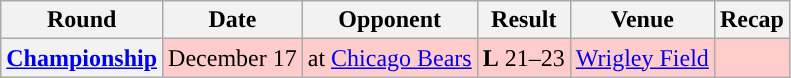<table class="wikitable" style="text-align:center">
<tr>
<th>Round</th>
<th>Date</th>
<th>Opponent</th>
<th>Result</th>
<th>Venue</th>
<th>Recap</th>
</tr>
<tr style="background:#fcc">
<th><a href='#'>Championship</a></th>
<td>December 17</td>
<td>at <a href='#'>Chicago Bears</a></td>
<td><strong>L</strong> 21–23</td>
<td><a href='#'>Wrigley Field</a></td>
<td></td>
</tr>
</table>
